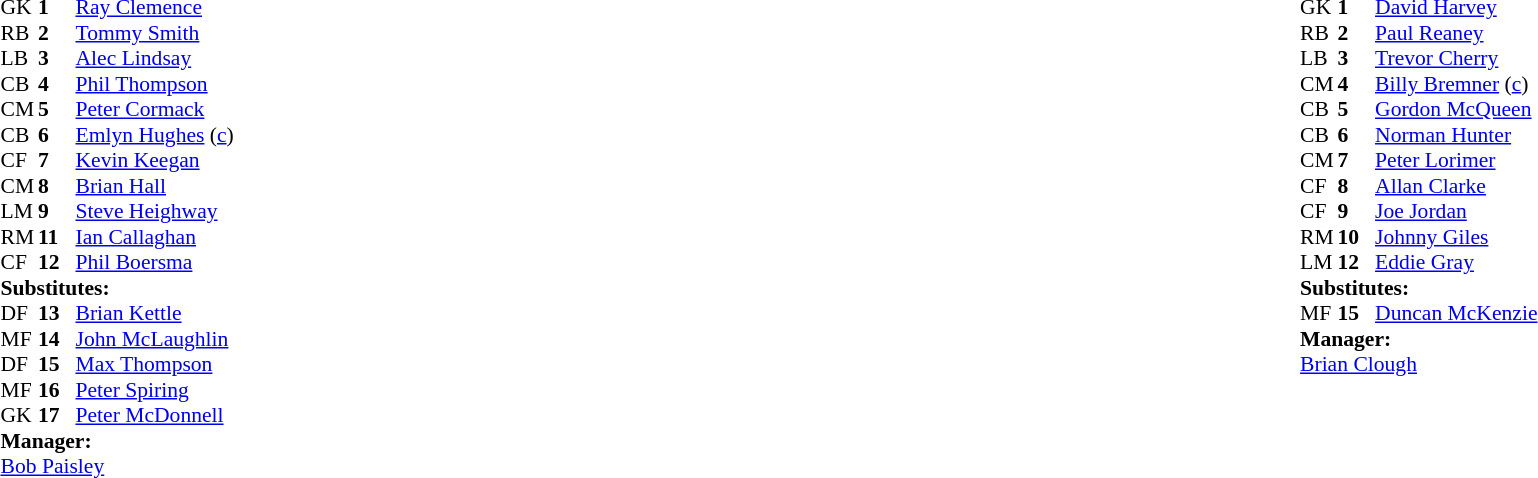<table width="100%">
<tr>
<td valign="top" width="50%"><br><table style="font-size: 90%" cellspacing="0" cellpadding="0">
<tr>
<th width=25></th>
<th width=25></th>
</tr>
<tr>
<td>GK</td>
<td><strong>1</strong></td>
<td> <a href='#'>Ray Clemence</a></td>
</tr>
<tr>
<td>RB</td>
<td><strong>2</strong></td>
<td> <a href='#'>Tommy Smith</a></td>
<td></td>
</tr>
<tr>
<td>LB</td>
<td><strong>3</strong></td>
<td> <a href='#'>Alec Lindsay</a></td>
</tr>
<tr>
<td>CB</td>
<td><strong>4</strong></td>
<td> <a href='#'>Phil Thompson</a></td>
</tr>
<tr>
<td>CM</td>
<td><strong>5</strong></td>
<td> <a href='#'>Peter Cormack</a></td>
</tr>
<tr>
<td>CB</td>
<td><strong>6</strong></td>
<td> <a href='#'>Emlyn Hughes</a> (<a href='#'>c</a>)</td>
</tr>
<tr>
<td>CF</td>
<td><strong>7</strong></td>
<td> <a href='#'>Kevin Keegan</a></td>
<td></td>
</tr>
<tr>
<td>CM</td>
<td><strong>8</strong></td>
<td> <a href='#'>Brian Hall</a></td>
</tr>
<tr>
<td>LM</td>
<td><strong>9</strong></td>
<td> <a href='#'>Steve Heighway</a></td>
</tr>
<tr>
<td>RM</td>
<td><strong>11</strong></td>
<td> <a href='#'>Ian Callaghan</a></td>
</tr>
<tr>
<td>CF</td>
<td><strong>12</strong></td>
<td> <a href='#'>Phil Boersma</a></td>
</tr>
<tr>
<td colspan="4"><strong>Substitutes:</strong></td>
</tr>
<tr>
<td>DF</td>
<td><strong>13</strong></td>
<td> <a href='#'>Brian Kettle</a></td>
</tr>
<tr>
<td>MF</td>
<td><strong>14</strong></td>
<td> <a href='#'>John McLaughlin</a></td>
</tr>
<tr>
<td>DF</td>
<td><strong>15</strong></td>
<td> <a href='#'>Max Thompson</a></td>
</tr>
<tr>
<td>MF</td>
<td><strong>16</strong></td>
<td> <a href='#'>Peter Spiring</a></td>
</tr>
<tr>
<td>GK</td>
<td><strong>17</strong></td>
<td> <a href='#'>Peter McDonnell</a></td>
</tr>
<tr>
<td colspan=3><strong>Manager:</strong></td>
</tr>
<tr>
<td colspan=4> <a href='#'>Bob Paisley</a></td>
</tr>
</table>
</td>
<td valign="top"></td>
<td valign="top" width="50%"><br><table style="font-size: 90%" cellspacing="0" cellpadding="0" align=center>
<tr>
<th width=25></th>
<th width=25></th>
</tr>
<tr>
<td>GK</td>
<td><strong>1</strong></td>
<td> <a href='#'>David Harvey</a></td>
</tr>
<tr>
<td>RB</td>
<td><strong>2</strong></td>
<td> <a href='#'>Paul Reaney</a></td>
</tr>
<tr>
<td>LB</td>
<td><strong>3</strong></td>
<td> <a href='#'>Trevor Cherry</a></td>
</tr>
<tr>
<td>CM</td>
<td><strong>4</strong></td>
<td> <a href='#'>Billy Bremner</a> (<a href='#'>c</a>)</td>
<td></td>
</tr>
<tr>
<td>CB</td>
<td><strong>5</strong></td>
<td> <a href='#'>Gordon McQueen</a></td>
</tr>
<tr>
<td>CB</td>
<td><strong>6</strong></td>
<td> <a href='#'>Norman Hunter</a></td>
</tr>
<tr>
<td>CM</td>
<td><strong>7</strong></td>
<td> <a href='#'>Peter Lorimer</a></td>
</tr>
<tr>
<td>CF</td>
<td><strong>8</strong></td>
<td> <a href='#'>Allan Clarke</a></td>
<td></td>
</tr>
<tr>
<td>CF</td>
<td><strong>9</strong></td>
<td> <a href='#'>Joe Jordan</a></td>
</tr>
<tr>
<td>RM</td>
<td><strong>10</strong></td>
<td> <a href='#'>Johnny Giles</a></td>
<td></td>
</tr>
<tr>
<td>LM</td>
<td><strong>12</strong></td>
<td> <a href='#'>Eddie Gray</a></td>
</tr>
<tr>
<td colspan="4"><strong>Substitutes:</strong></td>
</tr>
<tr>
<td>MF</td>
<td><strong>15</strong></td>
<td> <a href='#'>Duncan McKenzie</a></td>
<td></td>
</tr>
<tr>
<td colspan=3><strong>Manager:</strong></td>
</tr>
<tr>
<td colspan=4> <a href='#'>Brian Clough</a></td>
</tr>
</table>
</td>
</tr>
</table>
